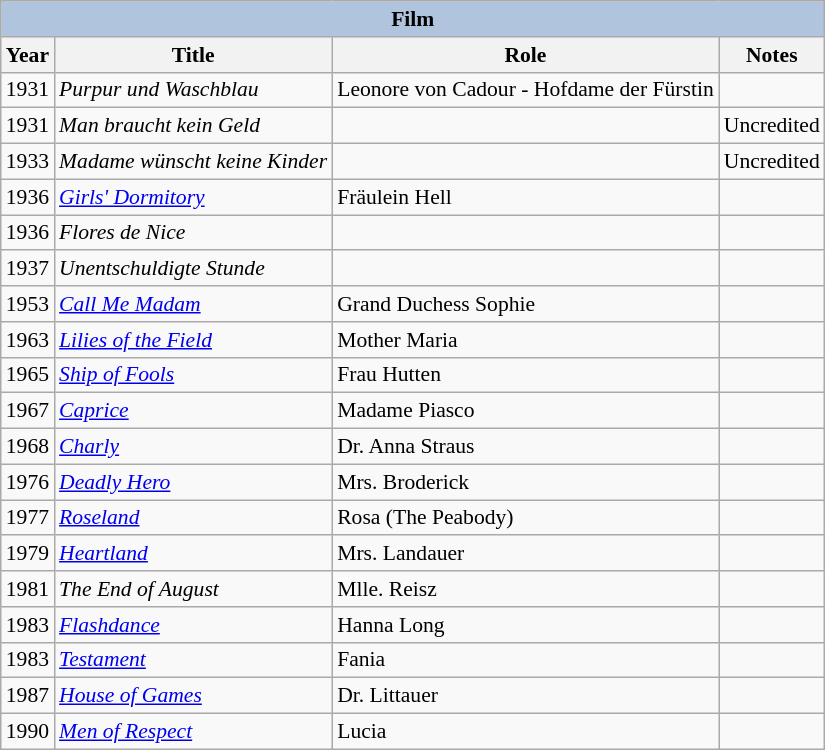<table class="wikitable" style="font-size: 90%;">
<tr>
<th colspan="4" style="background: LightSteelBlue;">Film</th>
</tr>
<tr>
<th>Year</th>
<th>Title</th>
<th>Role</th>
<th>Notes</th>
</tr>
<tr>
<td>1931</td>
<td><em>Purpur und Waschblau</em></td>
<td>Leonore von Cadour - Hofdame der Fürstin</td>
<td></td>
</tr>
<tr>
<td>1931</td>
<td><em>Man braucht kein Geld</em></td>
<td></td>
<td>Uncredited</td>
</tr>
<tr>
<td>1933</td>
<td><em>Madame wünscht keine Kinder</em></td>
<td></td>
<td>Uncredited</td>
</tr>
<tr>
<td>1936</td>
<td><em><a href='#'>Girls' Dormitory</a></em></td>
<td>Fräulein Hell</td>
<td></td>
</tr>
<tr>
<td>1936</td>
<td><em>Flores de Nice</em></td>
<td></td>
<td></td>
</tr>
<tr>
<td>1937</td>
<td><em>Unentschuldigte Stunde</em></td>
<td></td>
<td></td>
</tr>
<tr>
<td>1953</td>
<td><em><a href='#'>Call Me Madam</a></em></td>
<td>Grand Duchess Sophie</td>
<td></td>
</tr>
<tr>
<td>1963</td>
<td><em><a href='#'>Lilies of the Field</a></em></td>
<td>Mother Maria</td>
<td></td>
</tr>
<tr>
<td>1965</td>
<td><em><a href='#'>Ship of Fools</a></em></td>
<td>Frau Hutten</td>
<td></td>
</tr>
<tr>
<td>1967</td>
<td><em><a href='#'>Caprice</a></em></td>
<td>Madame Piasco</td>
<td></td>
</tr>
<tr>
<td>1968</td>
<td><em><a href='#'>Charly</a></em></td>
<td>Dr. Anna Straus</td>
<td></td>
</tr>
<tr>
<td>1976</td>
<td><em><a href='#'>Deadly Hero</a></em></td>
<td>Mrs. Broderick</td>
<td></td>
</tr>
<tr>
<td>1977</td>
<td><em><a href='#'>Roseland</a></em></td>
<td>Rosa (The Peabody)</td>
<td></td>
</tr>
<tr>
<td>1979</td>
<td><em><a href='#'>Heartland</a></em></td>
<td>Mrs. Landauer</td>
<td></td>
</tr>
<tr>
<td>1981</td>
<td><em>The End of August</em></td>
<td>Mlle. Reisz</td>
<td></td>
</tr>
<tr>
<td>1983</td>
<td><em><a href='#'>Flashdance</a></em></td>
<td>Hanna Long</td>
<td></td>
</tr>
<tr>
<td>1983</td>
<td><em><a href='#'>Testament</a></em></td>
<td>Fania</td>
<td></td>
</tr>
<tr>
<td>1987</td>
<td><em><a href='#'>House of Games</a></em></td>
<td>Dr. Littauer</td>
<td></td>
</tr>
<tr>
<td>1990</td>
<td><em><a href='#'>Men of Respect</a></em></td>
<td>Lucia</td>
<td></td>
</tr>
</table>
